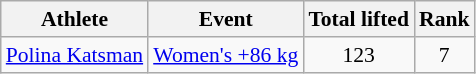<table class="wikitable" style="font-size:90%">
<tr>
<th>Athlete</th>
<th>Event</th>
<th>Total lifted</th>
<th>Rank</th>
</tr>
<tr>
<td><a href='#'>Polina Katsman</a></td>
<td><a href='#'>Women's +86 kg</a></td>
<td align="center">123</td>
<td align="center">7</td>
</tr>
</table>
